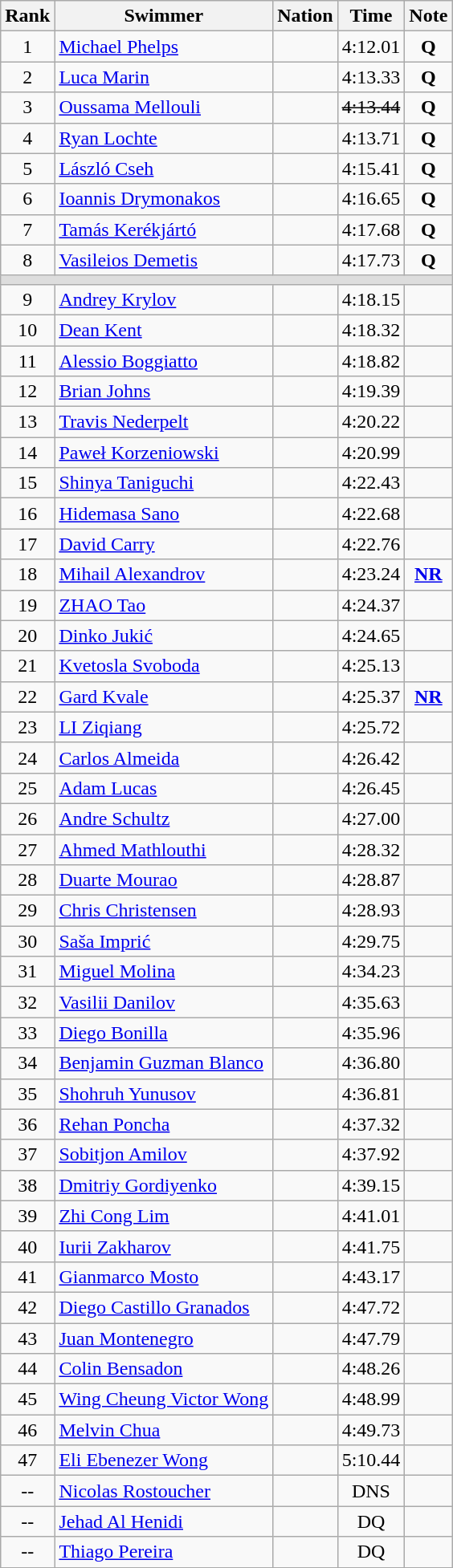<table class="wikitable" style="text-align:center">
<tr>
<th>Rank</th>
<th>Swimmer</th>
<th>Nation</th>
<th>Time</th>
<th>Note</th>
</tr>
<tr>
<td>1</td>
<td align=left><a href='#'>Michael Phelps</a></td>
<td align=left></td>
<td>4:12.01</td>
<td><strong>Q</strong></td>
</tr>
<tr>
<td>2</td>
<td align=left><a href='#'>Luca Marin</a></td>
<td align=left></td>
<td>4:13.33</td>
<td><strong>Q</strong></td>
</tr>
<tr>
<td>3</td>
<td align=left><a href='#'>Oussama Mellouli</a></td>
<td align=left></td>
<td><s>4:13.44</s></td>
<td><strong>Q</strong></td>
</tr>
<tr>
<td>4</td>
<td align=left><a href='#'>Ryan Lochte</a></td>
<td align=left></td>
<td>4:13.71</td>
<td><strong>Q</strong></td>
</tr>
<tr>
<td>5</td>
<td align=left><a href='#'>László Cseh</a></td>
<td align=left></td>
<td>4:15.41</td>
<td><strong>Q</strong></td>
</tr>
<tr>
<td>6</td>
<td align=left><a href='#'>Ioannis Drymonakos</a></td>
<td align=left></td>
<td>4:16.65</td>
<td><strong>Q</strong></td>
</tr>
<tr>
<td>7</td>
<td align=left><a href='#'>Tamás Kerékjártó</a></td>
<td align=left></td>
<td>4:17.68</td>
<td><strong>Q</strong></td>
</tr>
<tr>
<td>8</td>
<td align=left><a href='#'>Vasileios Demetis</a></td>
<td align=left></td>
<td>4:17.73</td>
<td><strong>Q</strong></td>
</tr>
<tr bgcolor=#DDDDDD>
<td colspan=5></td>
</tr>
<tr>
<td>9</td>
<td align=left><a href='#'>Andrey Krylov</a></td>
<td align=left></td>
<td>4:18.15</td>
<td></td>
</tr>
<tr>
<td>10</td>
<td align=left><a href='#'>Dean Kent</a></td>
<td align=left></td>
<td>4:18.32</td>
<td></td>
</tr>
<tr>
<td>11</td>
<td align=left><a href='#'>Alessio Boggiatto</a></td>
<td align=left></td>
<td>4:18.82</td>
<td></td>
</tr>
<tr>
<td>12</td>
<td align=left><a href='#'>Brian Johns</a></td>
<td align=left></td>
<td>4:19.39</td>
<td></td>
</tr>
<tr>
<td>13</td>
<td align=left><a href='#'>Travis Nederpelt</a></td>
<td align=left></td>
<td>4:20.22</td>
<td></td>
</tr>
<tr>
<td>14</td>
<td align=left><a href='#'>Paweł Korzeniowski</a></td>
<td align=left></td>
<td>4:20.99</td>
<td></td>
</tr>
<tr>
<td>15</td>
<td align=left><a href='#'>Shinya Taniguchi</a></td>
<td align=left></td>
<td>4:22.43</td>
<td></td>
</tr>
<tr>
<td>16</td>
<td align=left><a href='#'>Hidemasa Sano</a></td>
<td align=left></td>
<td>4:22.68</td>
<td></td>
</tr>
<tr>
<td>17</td>
<td align=left><a href='#'>David Carry</a></td>
<td align=left></td>
<td>4:22.76</td>
<td></td>
</tr>
<tr>
<td>18</td>
<td align=left><a href='#'>Mihail Alexandrov</a></td>
<td align=left></td>
<td>4:23.24</td>
<td><strong><a href='#'>NR</a></strong></td>
</tr>
<tr>
<td>19</td>
<td align=left><a href='#'>ZHAO Tao</a></td>
<td align=left></td>
<td>4:24.37</td>
<td></td>
</tr>
<tr>
<td>20</td>
<td align=left><a href='#'>Dinko Jukić</a></td>
<td align=left></td>
<td>4:24.65</td>
<td></td>
</tr>
<tr>
<td>21</td>
<td align=left><a href='#'>Kvetosla Svoboda</a></td>
<td align=left></td>
<td>4:25.13</td>
<td></td>
</tr>
<tr>
<td>22</td>
<td align=left><a href='#'>Gard Kvale</a></td>
<td align=left></td>
<td>4:25.37</td>
<td><strong><a href='#'>NR</a></strong></td>
</tr>
<tr>
<td>23</td>
<td align=left><a href='#'>LI Ziqiang</a></td>
<td align=left></td>
<td>4:25.72</td>
<td></td>
</tr>
<tr>
<td>24</td>
<td align=left><a href='#'>Carlos Almeida</a></td>
<td align=left></td>
<td>4:26.42</td>
<td></td>
</tr>
<tr>
<td>25</td>
<td align=left><a href='#'>Adam Lucas</a></td>
<td align=left></td>
<td>4:26.45</td>
<td></td>
</tr>
<tr>
<td>26</td>
<td align=left><a href='#'>Andre Schultz</a></td>
<td align=left></td>
<td>4:27.00</td>
<td></td>
</tr>
<tr>
<td>27</td>
<td align=left><a href='#'>Ahmed Mathlouthi</a></td>
<td align=left></td>
<td>4:28.32</td>
<td></td>
</tr>
<tr>
<td>28</td>
<td align=left><a href='#'>Duarte Mourao</a></td>
<td align=left></td>
<td>4:28.87</td>
<td></td>
</tr>
<tr>
<td>29</td>
<td align=left><a href='#'>Chris Christensen</a></td>
<td align=left></td>
<td>4:28.93</td>
<td></td>
</tr>
<tr>
<td>30</td>
<td align=left><a href='#'>Saša Imprić</a></td>
<td align=left></td>
<td>4:29.75</td>
<td></td>
</tr>
<tr>
<td>31</td>
<td align=left><a href='#'>Miguel Molina</a></td>
<td align=left></td>
<td>4:34.23</td>
<td></td>
</tr>
<tr>
<td>32</td>
<td align=left><a href='#'>Vasilii Danilov</a></td>
<td align=left></td>
<td>4:35.63</td>
<td></td>
</tr>
<tr>
<td>33</td>
<td align=left><a href='#'>Diego Bonilla</a></td>
<td align=left></td>
<td>4:35.96</td>
<td></td>
</tr>
<tr>
<td>34</td>
<td align=left><a href='#'>Benjamin Guzman Blanco</a></td>
<td align=left></td>
<td>4:36.80</td>
<td></td>
</tr>
<tr>
<td>35</td>
<td align=left><a href='#'>Shohruh Yunusov</a></td>
<td align=left></td>
<td>4:36.81</td>
<td></td>
</tr>
<tr>
<td>36</td>
<td align=left><a href='#'>Rehan Poncha</a></td>
<td align=left></td>
<td>4:37.32</td>
<td></td>
</tr>
<tr>
<td>37</td>
<td align=left><a href='#'>Sobitjon Amilov</a></td>
<td align=left></td>
<td>4:37.92</td>
<td></td>
</tr>
<tr>
<td>38</td>
<td align=left><a href='#'>Dmitriy Gordiyenko</a></td>
<td align=left></td>
<td>4:39.15</td>
<td></td>
</tr>
<tr>
<td>39</td>
<td align=left><a href='#'>Zhi Cong Lim</a></td>
<td align=left></td>
<td>4:41.01</td>
<td></td>
</tr>
<tr>
<td>40</td>
<td align=left><a href='#'>Iurii Zakharov</a></td>
<td align=left></td>
<td>4:41.75</td>
<td></td>
</tr>
<tr>
<td>41</td>
<td align=left><a href='#'>Gianmarco Mosto</a></td>
<td align=left></td>
<td>4:43.17</td>
<td></td>
</tr>
<tr>
<td>42</td>
<td align=left><a href='#'>Diego Castillo Granados</a></td>
<td align=left></td>
<td>4:47.72</td>
<td></td>
</tr>
<tr>
<td>43</td>
<td align=left><a href='#'>Juan Montenegro</a></td>
<td align=left></td>
<td>4:47.79</td>
<td></td>
</tr>
<tr>
<td>44</td>
<td align=left><a href='#'>Colin Bensadon</a></td>
<td align=left></td>
<td>4:48.26</td>
<td></td>
</tr>
<tr>
<td>45</td>
<td align=left><a href='#'>Wing Cheung Victor Wong</a></td>
<td align=left></td>
<td>4:48.99</td>
<td></td>
</tr>
<tr>
<td>46</td>
<td align=left><a href='#'>Melvin Chua</a></td>
<td align=left></td>
<td>4:49.73</td>
<td></td>
</tr>
<tr>
<td>47</td>
<td align=left><a href='#'>Eli Ebenezer Wong</a></td>
<td align=left></td>
<td>5:10.44</td>
<td></td>
</tr>
<tr>
<td>--</td>
<td align=left><a href='#'>Nicolas Rostoucher</a></td>
<td align=left></td>
<td>DNS</td>
<td></td>
</tr>
<tr>
<td>--</td>
<td align=left><a href='#'>Jehad Al Henidi</a></td>
<td align=left></td>
<td>DQ</td>
<td></td>
</tr>
<tr>
<td>--</td>
<td align=left><a href='#'>Thiago Pereira</a></td>
<td align=left></td>
<td>DQ</td>
<td></td>
</tr>
<tr>
</tr>
</table>
